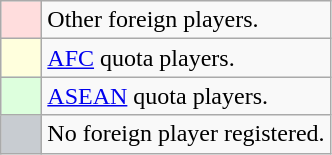<table class="wikitable">
<tr>
<td style="width:20px; background:#ffdddd;"></td>
<td>Other foreign players.</td>
</tr>
<tr>
<td style="width:20px; background:#ffffdd;"></td>
<td><a href='#'>AFC</a> quota players.</td>
</tr>
<tr>
<td style="width:20px; background:#ddffdd;"></td>
<td><a href='#'>ASEAN</a> quota players.</td>
</tr>
<tr>
<td style="width:20px; background:#c8ccd1;"></td>
<td>No foreign player registered.</td>
</tr>
</table>
